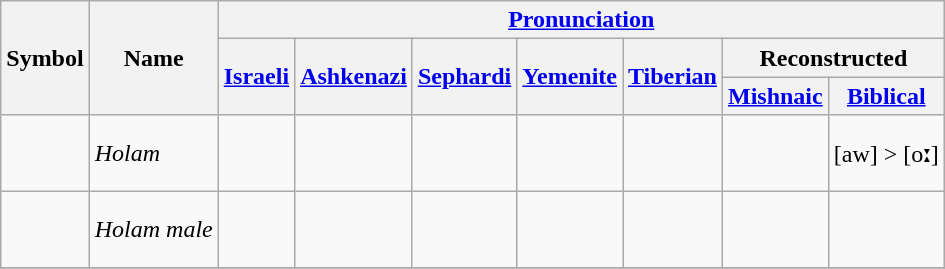<table class="wikitable">
<tr>
<th rowspan=3>Symbol</th>
<th rowspan=3>Name</th>
<th colspan=7><a href='#'>Pronunciation</a></th>
</tr>
<tr>
<th rowspan=2><a href='#'>Israeli</a></th>
<th rowspan=2><a href='#'>Ashkenazi</a></th>
<th rowspan=2><a href='#'>Sephardi</a></th>
<th rowspan=2><a href='#'>Yemenite</a></th>
<th rowspan=2><a href='#'>Tiberian</a></th>
<th colspan=2>Reconstructed</th>
</tr>
<tr>
<th><a href='#'>Mishnaic</a></th>
<th><a href='#'>Biblical</a></th>
</tr>
<tr>
<td style="font-size:200%; text-align:center;"><br></td>
<td><em>Holam</em></td>
<td></td>
<td></td>
<td></td>
<td></td>
<td></td>
<td></td>
<td>[aw] > [o<strong>ː</strong>]</td>
</tr>
<tr>
<td style="font-size:200%; text-align:center;"><br> </td>
<td><em>Holam male</em></td>
<td></td>
<td></td>
<td></td>
<td></td>
<td></td>
<td></td>
<td></td>
</tr>
<tr>
</tr>
</table>
